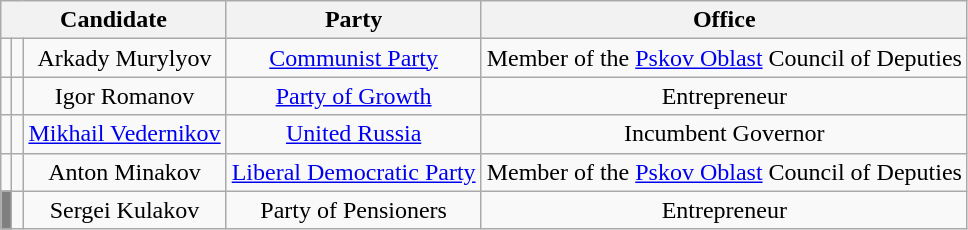<table class="wikitable" style="text-align:center;">
<tr>
<th colspan=3>Candidate</th>
<th>Party</th>
<th>Office</th>
</tr>
<tr>
<td bgcolor=></td>
<td></td>
<td>Arkady Murylyov</td>
<td><a href='#'>Communist Party</a></td>
<td>Member of the <a href='#'>Pskov Oblast</a> Council of Deputies</td>
</tr>
<tr>
<td bgcolor=></td>
<td></td>
<td>Igor Romanov</td>
<td><a href='#'>Party of Growth</a></td>
<td>Entrepreneur</td>
</tr>
<tr>
<td bgcolor=></td>
<td></td>
<td><a href='#'>Mikhail Vedernikov</a></td>
<td><a href='#'>United Russia</a></td>
<td>Incumbent Governor</td>
</tr>
<tr>
<td bgcolor=></td>
<td></td>
<td>Anton Minakov</td>
<td><a href='#'>Liberal Democratic Party</a></td>
<td>Member of the <a href='#'>Pskov Oblast</a> Council of Deputies</td>
</tr>
<tr>
<td bgcolor=grey></td>
<td></td>
<td>Sergei Kulakov</td>
<td>Party of Pensioners</td>
<td>Entrepreneur</td>
</tr>
</table>
